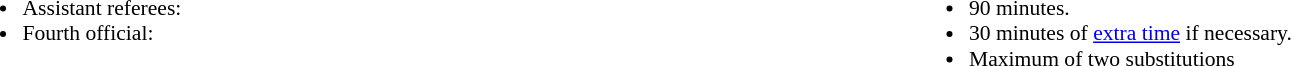<table style="width:100%; font-size:90%">
<tr>
<td style="width:50%; vertical-align:top"><br><ul><li>Assistant referees:</li><li>Fourth official:</li></ul></td>
<td style="width:50%; vertical-align:top"><br><ul><li>90 minutes.</li><li>30 minutes of <a href='#'>extra time</a> if necessary.</li><li>Maximum of two substitutions</li></ul></td>
</tr>
</table>
